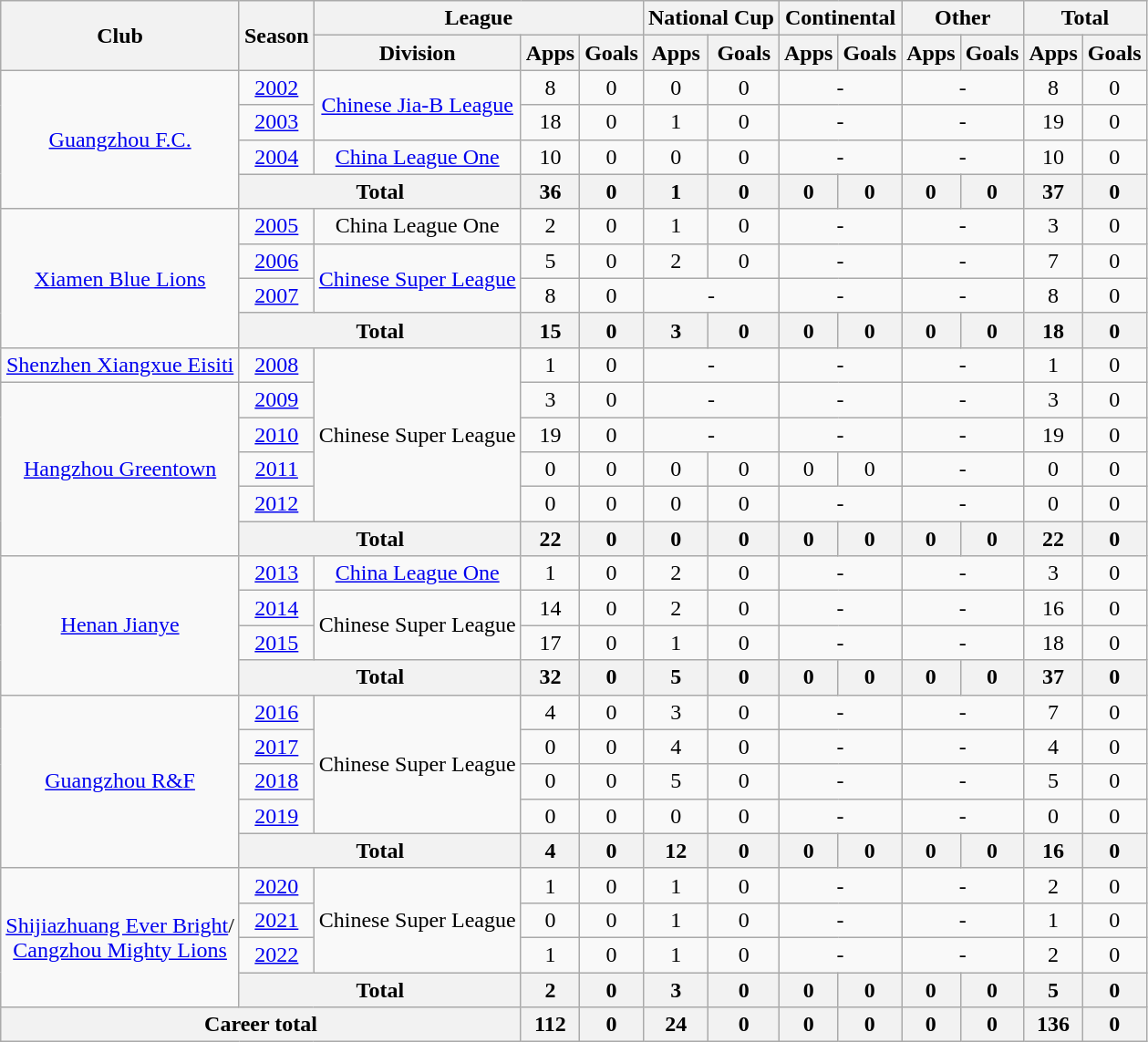<table class="wikitable" style="text-align: center">
<tr>
<th rowspan="2">Club</th>
<th rowspan="2">Season</th>
<th colspan="3">League</th>
<th colspan="2">National Cup</th>
<th colspan="2">Continental</th>
<th colspan="2">Other</th>
<th colspan="2">Total</th>
</tr>
<tr>
<th>Division</th>
<th>Apps</th>
<th>Goals</th>
<th>Apps</th>
<th>Goals</th>
<th>Apps</th>
<th>Goals</th>
<th>Apps</th>
<th>Goals</th>
<th>Apps</th>
<th>Goals</th>
</tr>
<tr>
<td rowspan=4><a href='#'>Guangzhou F.C.</a></td>
<td><a href='#'>2002</a></td>
<td rowspan="2"><a href='#'>Chinese Jia-B League</a></td>
<td>8</td>
<td>0</td>
<td>0</td>
<td>0</td>
<td colspan="2">-</td>
<td colspan="2">-</td>
<td>8</td>
<td>0</td>
</tr>
<tr>
<td><a href='#'>2003</a></td>
<td>18</td>
<td>0</td>
<td>1</td>
<td>0</td>
<td colspan="2">-</td>
<td colspan="2">-</td>
<td>19</td>
<td>0</td>
</tr>
<tr>
<td><a href='#'>2004</a></td>
<td><a href='#'>China League One</a></td>
<td>10</td>
<td>0</td>
<td>0</td>
<td>0</td>
<td colspan="2">-</td>
<td colspan="2">-</td>
<td>10</td>
<td>0</td>
</tr>
<tr>
<th colspan=2>Total</th>
<th>36</th>
<th>0</th>
<th>1</th>
<th>0</th>
<th>0</th>
<th>0</th>
<th>0</th>
<th>0</th>
<th>37</th>
<th>0</th>
</tr>
<tr>
<td rowspan=4><a href='#'>Xiamen Blue Lions</a></td>
<td><a href='#'>2005</a></td>
<td>China League One</td>
<td>2</td>
<td>0</td>
<td>1</td>
<td>0</td>
<td colspan="2">-</td>
<td colspan="2">-</td>
<td>3</td>
<td>0</td>
</tr>
<tr>
<td><a href='#'>2006</a></td>
<td rowspan=2><a href='#'>Chinese Super League</a></td>
<td>5</td>
<td>0</td>
<td>2</td>
<td>0</td>
<td colspan="2">-</td>
<td colspan="2">-</td>
<td>7</td>
<td>0</td>
</tr>
<tr>
<td><a href='#'>2007</a></td>
<td>8</td>
<td>0</td>
<td colspan="2">-</td>
<td colspan="2">-</td>
<td colspan="2">-</td>
<td>8</td>
<td>0</td>
</tr>
<tr>
<th colspan=2>Total</th>
<th>15</th>
<th>0</th>
<th>3</th>
<th>0</th>
<th>0</th>
<th>0</th>
<th>0</th>
<th>0</th>
<th>18</th>
<th>0</th>
</tr>
<tr>
<td><a href='#'>Shenzhen Xiangxue Eisiti</a></td>
<td><a href='#'>2008</a></td>
<td rowspan=5>Chinese Super League</td>
<td>1</td>
<td>0</td>
<td colspan="2">-</td>
<td colspan="2">-</td>
<td colspan="2">-</td>
<td>1</td>
<td>0</td>
</tr>
<tr>
<td rowspan=5><a href='#'>Hangzhou Greentown</a></td>
<td><a href='#'>2009</a></td>
<td>3</td>
<td>0</td>
<td colspan="2">-</td>
<td colspan="2">-</td>
<td colspan="2">-</td>
<td>3</td>
<td>0</td>
</tr>
<tr>
<td><a href='#'>2010</a></td>
<td>19</td>
<td>0</td>
<td colspan="2">-</td>
<td colspan="2">-</td>
<td colspan="2">-</td>
<td>19</td>
<td>0</td>
</tr>
<tr>
<td><a href='#'>2011</a></td>
<td>0</td>
<td>0</td>
<td>0</td>
<td>0</td>
<td>0</td>
<td>0</td>
<td colspan="2">-</td>
<td>0</td>
<td>0</td>
</tr>
<tr>
<td><a href='#'>2012</a></td>
<td>0</td>
<td>0</td>
<td>0</td>
<td>0</td>
<td colspan="2">-</td>
<td colspan="2">-</td>
<td>0</td>
<td>0</td>
</tr>
<tr>
<th colspan=2>Total</th>
<th>22</th>
<th>0</th>
<th>0</th>
<th>0</th>
<th>0</th>
<th>0</th>
<th>0</th>
<th>0</th>
<th>22</th>
<th>0</th>
</tr>
<tr>
<td rowspan=4><a href='#'>Henan Jianye</a></td>
<td><a href='#'>2013</a></td>
<td><a href='#'>China League One</a></td>
<td>1</td>
<td>0</td>
<td>2</td>
<td>0</td>
<td colspan="2">-</td>
<td colspan="2">-</td>
<td>3</td>
<td>0</td>
</tr>
<tr>
<td><a href='#'>2014</a></td>
<td rowspan=2>Chinese Super League</td>
<td>14</td>
<td>0</td>
<td>2</td>
<td>0</td>
<td colspan="2">-</td>
<td colspan="2">-</td>
<td>16</td>
<td>0</td>
</tr>
<tr>
<td><a href='#'>2015</a></td>
<td>17</td>
<td>0</td>
<td>1</td>
<td>0</td>
<td colspan="2">-</td>
<td colspan="2">-</td>
<td>18</td>
<td>0</td>
</tr>
<tr>
<th colspan=2>Total</th>
<th>32</th>
<th>0</th>
<th>5</th>
<th>0</th>
<th>0</th>
<th>0</th>
<th>0</th>
<th>0</th>
<th>37</th>
<th>0</th>
</tr>
<tr>
<td rowspan=5><a href='#'>Guangzhou R&F</a></td>
<td><a href='#'>2016</a></td>
<td rowspan=4>Chinese Super League</td>
<td>4</td>
<td>0</td>
<td>3</td>
<td>0</td>
<td colspan="2">-</td>
<td colspan="2">-</td>
<td>7</td>
<td>0</td>
</tr>
<tr>
<td><a href='#'>2017</a></td>
<td>0</td>
<td>0</td>
<td>4</td>
<td>0</td>
<td colspan="2">-</td>
<td colspan="2">-</td>
<td>4</td>
<td>0</td>
</tr>
<tr>
<td><a href='#'>2018</a></td>
<td>0</td>
<td>0</td>
<td>5</td>
<td>0</td>
<td colspan="2">-</td>
<td colspan="2">-</td>
<td>5</td>
<td>0</td>
</tr>
<tr>
<td><a href='#'>2019</a></td>
<td>0</td>
<td>0</td>
<td>0</td>
<td>0</td>
<td colspan="2">-</td>
<td colspan="2">-</td>
<td>0</td>
<td>0</td>
</tr>
<tr>
<th colspan=2>Total</th>
<th>4</th>
<th>0</th>
<th>12</th>
<th>0</th>
<th>0</th>
<th>0</th>
<th>0</th>
<th>0</th>
<th>16</th>
<th>0</th>
</tr>
<tr>
<td rowspan=4><a href='#'>Shijiazhuang Ever Bright</a>/<br><a href='#'>Cangzhou Mighty Lions</a></td>
<td><a href='#'>2020</a></td>
<td rowspan=3>Chinese Super League</td>
<td>1</td>
<td>0</td>
<td>1</td>
<td>0</td>
<td colspan="2">-</td>
<td colspan="2">-</td>
<td>2</td>
<td>0</td>
</tr>
<tr>
<td><a href='#'>2021</a></td>
<td>0</td>
<td>0</td>
<td>1</td>
<td>0</td>
<td colspan="2">-</td>
<td colspan="2">-</td>
<td>1</td>
<td>0</td>
</tr>
<tr>
<td><a href='#'>2022</a></td>
<td>1</td>
<td>0</td>
<td>1</td>
<td>0</td>
<td colspan="2">-</td>
<td colspan="2">-</td>
<td>2</td>
<td>0</td>
</tr>
<tr>
<th colspan=2>Total</th>
<th>2</th>
<th>0</th>
<th>3</th>
<th>0</th>
<th>0</th>
<th>0</th>
<th>0</th>
<th>0</th>
<th>5</th>
<th>0</th>
</tr>
<tr>
<th colspan=3>Career total</th>
<th>112</th>
<th>0</th>
<th>24</th>
<th>0</th>
<th>0</th>
<th>0</th>
<th>0</th>
<th>0</th>
<th>136</th>
<th>0</th>
</tr>
</table>
